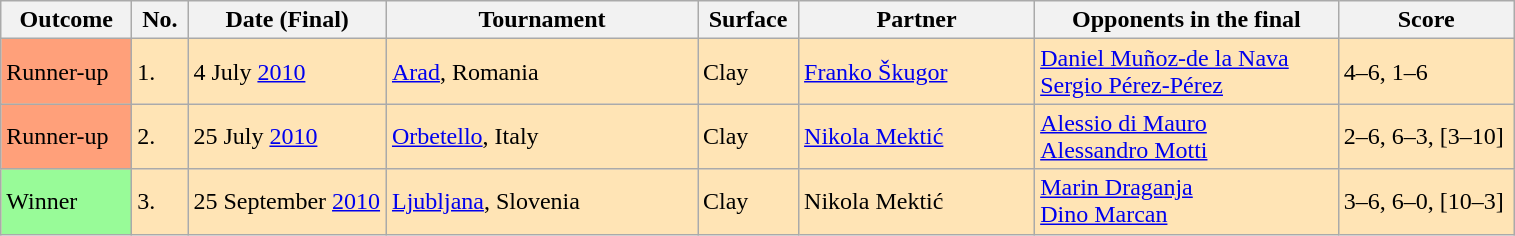<table class="wikitable">
<tr>
<th width=80>Outcome</th>
<th width=30>No.</th>
<th width=125>Date (Final)</th>
<th width=200>Tournament</th>
<th width=60>Surface</th>
<th width=150>Partner</th>
<th width=195>Opponents in the final</th>
<th width=110>Score</th>
</tr>
<tr style="background:moccasin">
<td style="background:#FFA07A">Runner-up</td>
<td>1.</td>
<td>4 July <a href='#'>2010</a></td>
<td><a href='#'>Arad</a>, Romania</td>
<td>Clay</td>
<td> <a href='#'>Franko Škugor</a></td>
<td> <a href='#'>Daniel Muñoz-de la Nava</a> <br> <a href='#'>Sergio Pérez-Pérez</a></td>
<td>4–6, 1–6</td>
</tr>
<tr style="background:moccasin">
<td style="background:#FFA07A">Runner-up</td>
<td>2.</td>
<td>25 July <a href='#'>2010</a></td>
<td><a href='#'>Orbetello</a>, Italy</td>
<td>Clay</td>
<td> <a href='#'>Nikola Mektić</a></td>
<td> <a href='#'>Alessio di Mauro</a> <br> <a href='#'>Alessandro Motti</a></td>
<td>2–6, 6–3, [3–10]</td>
</tr>
<tr style="background:moccasin">
<td style="background:#98FB98">Winner</td>
<td>3.</td>
<td>25 September <a href='#'>2010</a></td>
<td><a href='#'>Ljubljana</a>, Slovenia</td>
<td>Clay</td>
<td> Nikola Mektić</td>
<td> <a href='#'>Marin Draganja</a> <br> <a href='#'>Dino Marcan</a></td>
<td>3–6, 6–0, [10–3]</td>
</tr>
</table>
